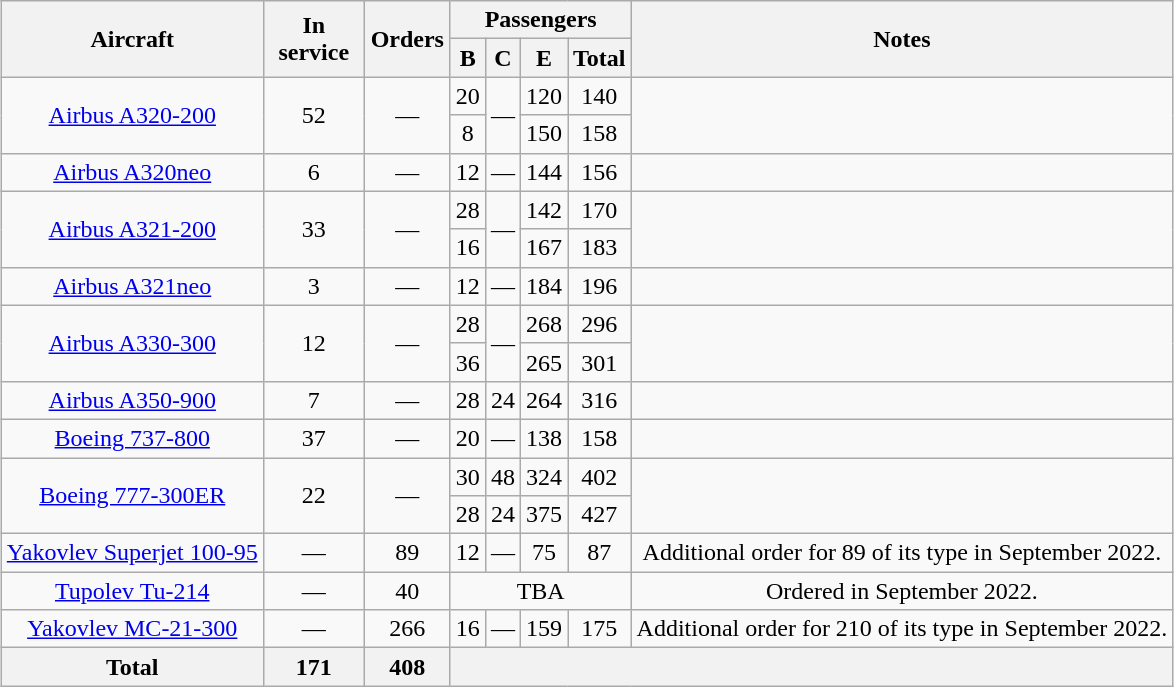<table class="wikitable" style="border-collapse:collapse;text-align:center;margin:auto;">
<tr>
<th rowspan="2">Aircraft</th>
<th rowspan="2" style="width:60px;">In service</th>
<th rowspan="2" style="width:50px;">Orders</th>
<th colspan="4">Passengers</th>
<th rowspan="2">Notes</th>
</tr>
<tr>
<th><abbr>B</abbr></th>
<th><abbr>C</abbr></th>
<th><abbr>E</abbr></th>
<th>Total</th>
</tr>
<tr>
<td rowspan="2"><a href='#'>Airbus A320-200</a></td>
<td rowspan="2">52</td>
<td rowspan="2">—</td>
<td>20</td>
<td rowspan="2">—</td>
<td>120</td>
<td>140</td>
<td rowspan="2"></td>
</tr>
<tr>
<td>8</td>
<td>150</td>
<td>158</td>
</tr>
<tr>
<td><a href='#'>Airbus A320neo</a></td>
<td>6</td>
<td>—</td>
<td>12</td>
<td>—</td>
<td>144</td>
<td>156</td>
<td></td>
</tr>
<tr>
<td rowspan="2"><a href='#'>Airbus A321-200</a></td>
<td rowspan="2">33</td>
<td rowspan="2">—</td>
<td>28</td>
<td rowspan="2">—</td>
<td>142</td>
<td>170</td>
<td rowspan="2"></td>
</tr>
<tr>
<td>16</td>
<td>167</td>
<td>183</td>
</tr>
<tr>
<td><a href='#'>Airbus A321neo</a></td>
<td>3</td>
<td>—</td>
<td>12</td>
<td>—</td>
<td>184</td>
<td>196</td>
<td></td>
</tr>
<tr>
<td rowspan="2"><a href='#'>Airbus A330-300</a></td>
<td rowspan="2">12</td>
<td rowspan="2">—</td>
<td>28</td>
<td rowspan="2">—</td>
<td>268</td>
<td>296</td>
<td rowspan="2"></td>
</tr>
<tr>
<td>36</td>
<td>265</td>
<td>301</td>
</tr>
<tr>
<td><a href='#'>Airbus A350-900</a></td>
<td>7</td>
<td>—</td>
<td>28</td>
<td>24</td>
<td>264</td>
<td>316</td>
<td></td>
</tr>
<tr>
<td><a href='#'>Boeing 737-800</a></td>
<td>37</td>
<td>—</td>
<td>20</td>
<td>—</td>
<td>138</td>
<td>158</td>
<td></td>
</tr>
<tr>
<td rowspan="2"><a href='#'>Boeing 777-300ER</a></td>
<td rowspan="2">22</td>
<td rowspan="2">—</td>
<td>30</td>
<td>48</td>
<td>324</td>
<td>402</td>
<td rowspan="2"></td>
</tr>
<tr>
<td>28</td>
<td>24</td>
<td>375</td>
<td>427</td>
</tr>
<tr>
<td><a href='#'>Yakovlev Superjet 100-95</a></td>
<td>—</td>
<td>89</td>
<td>12</td>
<td>—</td>
<td>75</td>
<td>87</td>
<td>Additional order for 89 of its type in September 2022.<br></td>
</tr>
<tr>
<td><a href='#'>Tupolev Tu-214</a></td>
<td>—</td>
<td>40</td>
<td colspan="4"><abbr>TBA</abbr></td>
<td>Ordered in September 2022.</td>
</tr>
<tr>
<td><a href='#'>Yakovlev MC-21-300</a></td>
<td>—</td>
<td>266</td>
<td>16</td>
<td>—</td>
<td>159</td>
<td>175</td>
<td>Additional order for 210 of its type in September 2022.<br></td>
</tr>
<tr>
<th>Total</th>
<th>171</th>
<th>408</th>
<th colspan="5"></th>
</tr>
</table>
